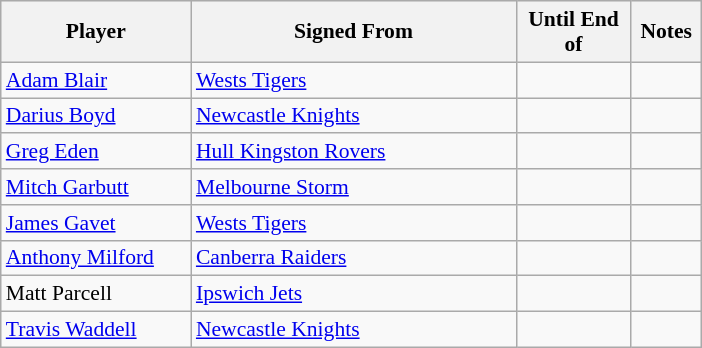<table class="wikitable" style="font-size:90%">
<tr bgcolor="#efefef">
<th width="120">Player</th>
<th width="210">Signed From</th>
<th width="70">Until End of</th>
<th width="40">Notes</th>
</tr>
<tr>
<td><a href='#'>Adam Blair</a></td>
<td> <a href='#'>Wests Tigers</a></td>
<td></td>
<td></td>
</tr>
<tr>
<td><a href='#'>Darius Boyd</a></td>
<td> <a href='#'>Newcastle Knights</a></td>
<td></td>
<td></td>
</tr>
<tr>
<td><a href='#'>Greg Eden</a></td>
<td> <a href='#'>Hull Kingston Rovers</a></td>
<td></td>
<td></td>
</tr>
<tr>
<td><a href='#'>Mitch Garbutt</a></td>
<td> <a href='#'>Melbourne Storm</a></td>
<td></td>
<td></td>
</tr>
<tr>
<td><a href='#'>James Gavet</a></td>
<td> <a href='#'>Wests Tigers</a></td>
<td></td>
<td></td>
</tr>
<tr>
<td><a href='#'>Anthony Milford</a></td>
<td> <a href='#'>Canberra Raiders</a></td>
<td></td>
<td></td>
</tr>
<tr>
<td>Matt Parcell</td>
<td> <a href='#'>Ipswich Jets</a></td>
<td></td>
<td></td>
</tr>
<tr>
<td><a href='#'>Travis Waddell</a></td>
<td> <a href='#'>Newcastle Knights</a></td>
<td></td>
<td></td>
</tr>
</table>
